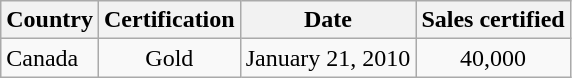<table class="wikitable sortable">
<tr>
<th bgcolor="#ebf5ff">Country</th>
<th bgcolor="#ebf5ff">Certification</th>
<th bgcolor="#ebf5ff">Date</th>
<th bgcolor="#ebf5ff">Sales certified</th>
</tr>
<tr>
<td>Canada</td>
<td align="center">Gold</td>
<td align="center">January 21, 2010</td>
<td align="center">40,000</td>
</tr>
</table>
